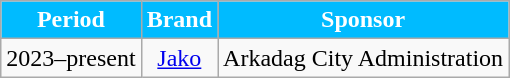<table class="wikitable" style="text-align: center">
<tr>
<th style="color:#FFFFFF; background:#00BBFF;">Period</th>
<th style="color:#FFFFFF; background:#00BBFF;">Brand</th>
<th style="color:#FFFFFF; background:#00BBFF;">Sponsor</th>
</tr>
<tr>
<td>2023–present</td>
<td><a href='#'>Jako</a></td>
<td>Arkadag City Administration</td>
</tr>
</table>
